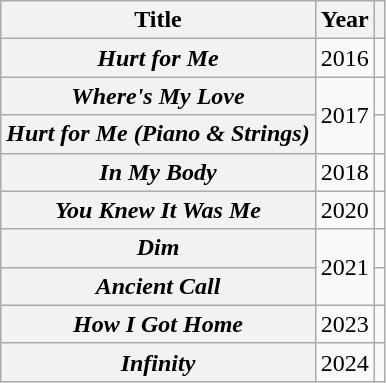<table class="wikitable plainrowheaders">
<tr>
<th>Title</th>
<th>Year</th>
<th class="unsortable"></th>
</tr>
<tr>
<th scope="row"><em>Hurt for Me</em></th>
<td>2016</td>
<td></td>
</tr>
<tr>
<th scope="row"><em>Where's My Love</em></th>
<td rowspan="2">2017</td>
<td></td>
</tr>
<tr>
<th scope="row"><em>Hurt for Me (Piano & Strings)</em></th>
<td></td>
</tr>
<tr>
<th scope="row"><em>In My Body</em></th>
<td>2018</td>
<td></td>
</tr>
<tr>
<th scope="row"><em>You Knew It Was Me</em></th>
<td>2020</td>
<td></td>
</tr>
<tr>
<th scope="row"><em>Dim</em></th>
<td rowspan="2">2021</td>
<td></td>
</tr>
<tr>
<th scope="row"><em>Ancient Call</em></th>
<td></td>
</tr>
<tr>
<th scope="row"><em>How I Got Home</em></th>
<td>2023</td>
<td></td>
</tr>
<tr>
<th scope="row"><em>Infinity</em></th>
<td>2024</td>
<td></td>
</tr>
</table>
